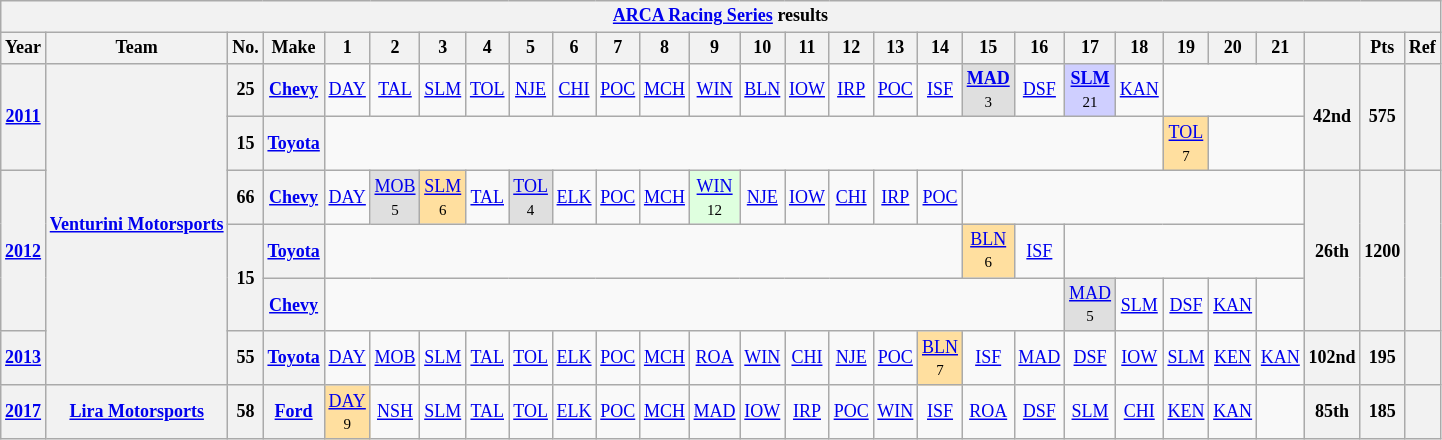<table class="wikitable" style="text-align:center; font-size:75%">
<tr>
<th colspan=45><a href='#'>ARCA Racing Series</a> results</th>
</tr>
<tr>
<th>Year</th>
<th>Team</th>
<th>No.</th>
<th>Make</th>
<th>1</th>
<th>2</th>
<th>3</th>
<th>4</th>
<th>5</th>
<th>6</th>
<th>7</th>
<th>8</th>
<th>9</th>
<th>10</th>
<th>11</th>
<th>12</th>
<th>13</th>
<th>14</th>
<th>15</th>
<th>16</th>
<th>17</th>
<th>18</th>
<th>19</th>
<th>20</th>
<th>21</th>
<th></th>
<th>Pts</th>
<th>Ref</th>
</tr>
<tr>
<th rowspan=2><a href='#'>2011</a></th>
<th rowspan=6><a href='#'>Venturini Motorsports</a></th>
<th>25</th>
<th><a href='#'>Chevy</a></th>
<td><a href='#'>DAY</a></td>
<td><a href='#'>TAL</a></td>
<td><a href='#'>SLM</a></td>
<td><a href='#'>TOL</a></td>
<td><a href='#'>NJE</a></td>
<td><a href='#'>CHI</a></td>
<td><a href='#'>POC</a></td>
<td><a href='#'>MCH</a></td>
<td><a href='#'>WIN</a></td>
<td><a href='#'>BLN</a></td>
<td><a href='#'>IOW</a></td>
<td><a href='#'>IRP</a></td>
<td><a href='#'>POC</a></td>
<td><a href='#'>ISF</a></td>
<td style="background:#DFDFDF;"><strong><a href='#'>MAD</a></strong><br><small>3</small></td>
<td><a href='#'>DSF</a></td>
<td style="background:#CFCFFF;"><strong><a href='#'>SLM</a></strong><br><small>21</small></td>
<td><a href='#'>KAN</a></td>
<td colspan=3></td>
<th rowspan=2>42nd</th>
<th rowspan=2>575</th>
<th rowspan=2></th>
</tr>
<tr>
<th>15</th>
<th><a href='#'>Toyota</a></th>
<td colspan=18></td>
<td style="background:#FFDF9F;"><a href='#'>TOL</a><br><small>7</small></td>
<td colspan=2></td>
</tr>
<tr>
<th rowspan=3><a href='#'>2012</a></th>
<th>66</th>
<th><a href='#'>Chevy</a></th>
<td><a href='#'>DAY</a></td>
<td style="background:#DFDFDF;"><a href='#'>MOB</a><br><small>5</small></td>
<td style="background:#FFDF9F;"><a href='#'>SLM</a><br><small>6</small></td>
<td><a href='#'>TAL</a></td>
<td style="background:#DFDFDF;"><a href='#'>TOL</a><br><small>4</small></td>
<td><a href='#'>ELK</a></td>
<td><a href='#'>POC</a></td>
<td><a href='#'>MCH</a></td>
<td style="background:#DFFFDF;"><a href='#'>WIN</a><br><small>12</small></td>
<td><a href='#'>NJE</a></td>
<td><a href='#'>IOW</a></td>
<td><a href='#'>CHI</a></td>
<td><a href='#'>IRP</a></td>
<td><a href='#'>POC</a></td>
<td colspan=7></td>
<th rowspan=3>26th</th>
<th rowspan=3>1200</th>
<th rowspan=3></th>
</tr>
<tr>
<th rowspan=2>15</th>
<th><a href='#'>Toyota</a></th>
<td colspan=14></td>
<td style="background:#FFDF9F;"><a href='#'>BLN</a><br><small>6</small></td>
<td><a href='#'>ISF</a></td>
<td colspan=5></td>
</tr>
<tr>
<th><a href='#'>Chevy</a></th>
<td colspan=16></td>
<td style="background:#DFDFDF;"><a href='#'>MAD</a><br><small>5</small></td>
<td><a href='#'>SLM</a></td>
<td><a href='#'>DSF</a></td>
<td><a href='#'>KAN</a></td>
<td></td>
</tr>
<tr>
<th><a href='#'>2013</a></th>
<th>55</th>
<th><a href='#'>Toyota</a></th>
<td><a href='#'>DAY</a></td>
<td><a href='#'>MOB</a></td>
<td><a href='#'>SLM</a></td>
<td><a href='#'>TAL</a></td>
<td><a href='#'>TOL</a></td>
<td><a href='#'>ELK</a></td>
<td><a href='#'>POC</a></td>
<td><a href='#'>MCH</a></td>
<td><a href='#'>ROA</a></td>
<td><a href='#'>WIN</a></td>
<td><a href='#'>CHI</a></td>
<td><a href='#'>NJE</a></td>
<td><a href='#'>POC</a></td>
<td style="background:#FFDF9F;"><a href='#'>BLN</a><br><small>7</small></td>
<td><a href='#'>ISF</a></td>
<td><a href='#'>MAD</a></td>
<td><a href='#'>DSF</a></td>
<td><a href='#'>IOW</a></td>
<td><a href='#'>SLM</a></td>
<td><a href='#'>KEN</a></td>
<td><a href='#'>KAN</a></td>
<th>102nd</th>
<th>195</th>
<th></th>
</tr>
<tr>
<th><a href='#'>2017</a></th>
<th><a href='#'>Lira Motorsports</a></th>
<th>58</th>
<th><a href='#'>Ford</a></th>
<td style="background:#FFDF9F;"><a href='#'>DAY</a><br><small>9</small></td>
<td><a href='#'>NSH</a></td>
<td><a href='#'>SLM</a></td>
<td><a href='#'>TAL</a></td>
<td><a href='#'>TOL</a></td>
<td><a href='#'>ELK</a></td>
<td><a href='#'>POC</a></td>
<td><a href='#'>MCH</a></td>
<td><a href='#'>MAD</a></td>
<td><a href='#'>IOW</a></td>
<td><a href='#'>IRP</a></td>
<td><a href='#'>POC</a></td>
<td><a href='#'>WIN</a></td>
<td><a href='#'>ISF</a></td>
<td><a href='#'>ROA</a></td>
<td><a href='#'>DSF</a></td>
<td><a href='#'>SLM</a></td>
<td><a href='#'>CHI</a></td>
<td><a href='#'>KEN</a></td>
<td><a href='#'>KAN</a></td>
<td></td>
<th>85th</th>
<th>185</th>
<th></th>
</tr>
</table>
